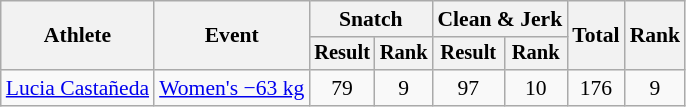<table class="wikitable" style="font-size:90%">
<tr>
<th rowspan="2">Athlete</th>
<th rowspan="2">Event</th>
<th colspan="2">Snatch</th>
<th colspan="2">Clean & Jerk</th>
<th rowspan="2">Total</th>
<th rowspan="2">Rank</th>
</tr>
<tr style="font-size:95%">
<th>Result</th>
<th>Rank</th>
<th>Result</th>
<th>Rank</th>
</tr>
<tr align=center>
<td align=left><a href='#'>Lucia Castañeda</a></td>
<td align=left><a href='#'>Women's −63 kg</a></td>
<td>79</td>
<td>9</td>
<td>97</td>
<td>10</td>
<td>176</td>
<td>9</td>
</tr>
</table>
